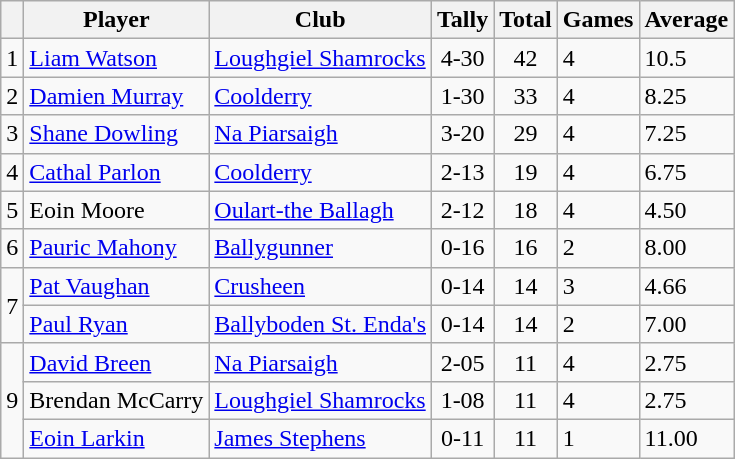<table class="wikitable">
<tr>
<th></th>
<th>Player</th>
<th>Club</th>
<th>Tally</th>
<th>Total</th>
<th>Games</th>
<th>Average</th>
</tr>
<tr>
<td rowspan=1 align=center>1</td>
<td><a href='#'>Liam Watson</a></td>
<td><a href='#'>Loughgiel Shamrocks</a></td>
<td align=center>4-30</td>
<td align=center>42</td>
<td>4</td>
<td>10.5</td>
</tr>
<tr>
<td rowspan=1 align=center>2</td>
<td><a href='#'>Damien Murray</a></td>
<td><a href='#'>Coolderry</a></td>
<td align=center>1-30</td>
<td align=center>33</td>
<td>4</td>
<td>8.25</td>
</tr>
<tr>
<td rowspan=1 align=center>3</td>
<td><a href='#'>Shane Dowling</a></td>
<td><a href='#'>Na Piarsaigh</a></td>
<td align=center>3-20</td>
<td align=center>29</td>
<td>4</td>
<td>7.25</td>
</tr>
<tr>
<td rowspan=1 align=center>4</td>
<td><a href='#'>Cathal Parlon</a></td>
<td><a href='#'>Coolderry</a></td>
<td align=center>2-13</td>
<td align=center>19</td>
<td>4</td>
<td>6.75</td>
</tr>
<tr>
<td rowspan=1 align=center>5</td>
<td>Eoin Moore</td>
<td><a href='#'>Oulart-the Ballagh</a></td>
<td align=center>2-12</td>
<td align=center>18</td>
<td>4</td>
<td>4.50</td>
</tr>
<tr>
<td rowspan=1 align=center>6</td>
<td><a href='#'>Pauric Mahony</a></td>
<td><a href='#'>Ballygunner</a></td>
<td align=center>0-16</td>
<td align=center>16</td>
<td>2</td>
<td>8.00</td>
</tr>
<tr>
<td rowspan=2 align=center>7</td>
<td><a href='#'>Pat Vaughan</a></td>
<td><a href='#'>Crusheen</a></td>
<td align=center>0-14</td>
<td align=center>14</td>
<td>3</td>
<td>4.66</td>
</tr>
<tr>
<td><a href='#'>Paul Ryan</a></td>
<td><a href='#'>Ballyboden St. Enda's</a></td>
<td align=center>0-14</td>
<td align=center>14</td>
<td>2</td>
<td>7.00</td>
</tr>
<tr>
<td rowspan=3 align=center>9</td>
<td><a href='#'>David Breen</a></td>
<td><a href='#'>Na Piarsaigh</a></td>
<td align=center>2-05</td>
<td align=center>11</td>
<td>4</td>
<td>2.75</td>
</tr>
<tr>
<td>Brendan McCarry</td>
<td><a href='#'>Loughgiel Shamrocks</a></td>
<td align=center>1-08</td>
<td align=center>11</td>
<td>4</td>
<td>2.75</td>
</tr>
<tr>
<td><a href='#'>Eoin Larkin</a></td>
<td><a href='#'>James Stephens</a></td>
<td align=center>0-11</td>
<td align=center>11</td>
<td>1</td>
<td>11.00</td>
</tr>
</table>
